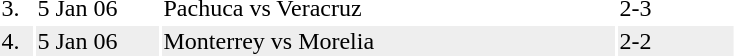<table>
<tr>
<td width="20">3.</td>
<td width="80">5 Jan 06</td>
<td width="300">Pachuca vs Veracruz</td>
<td width="75">2-3</td>
</tr>
<tr bgcolor=#eeeeee>
<td>4.</td>
<td>5 Jan 06</td>
<td>Monterrey vs Morelia</td>
<td width="75">2-2</td>
</tr>
</table>
